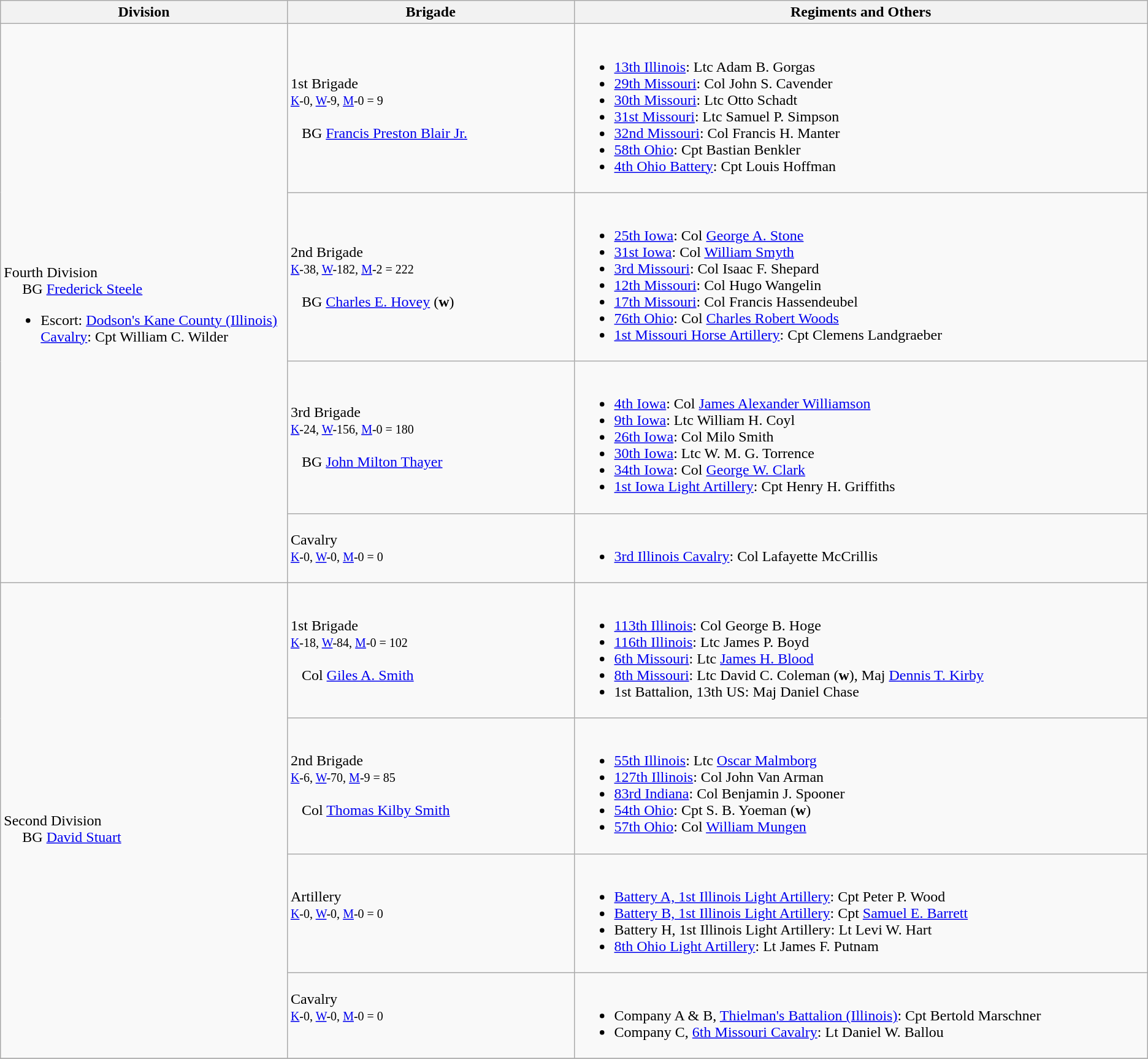<table class="wikitable">
<tr>
<th width=25%>Division</th>
<th width=25%>Brigade</th>
<th>Regiments and Others</th>
</tr>
<tr>
<td rowspan=4><br>Fourth Division
<br>    
BG <a href='#'>Frederick Steele</a><br><ul><li>Escort: <a href='#'>Dodson's Kane County (Illinois) Cavalry</a>: Cpt William C. Wilder</li></ul></td>
<td>1st Brigade<br><small><a href='#'>K</a>-0, <a href='#'>W</a>-9, <a href='#'>M</a>-0 = 9</small><br><br>  
BG <a href='#'>Francis Preston Blair Jr.</a></td>
<td><br><ul><li><a href='#'>13th Illinois</a>: Ltc Adam B. Gorgas</li><li><a href='#'>29th Missouri</a>: Col John S. Cavender</li><li><a href='#'>30th Missouri</a>: Ltc Otto Schadt</li><li><a href='#'>31st Missouri</a>: Ltc Samuel P. Simpson</li><li><a href='#'>32nd Missouri</a>: Col Francis H. Manter</li><li><a href='#'>58th Ohio</a>: Cpt Bastian Benkler</li><li><a href='#'>4th Ohio Battery</a>: Cpt Louis Hoffman</li></ul></td>
</tr>
<tr>
<td>2nd Brigade<br><small><a href='#'>K</a>-38, <a href='#'>W</a>-182, <a href='#'>M</a>-2 = 222</small><br><br>  
BG <a href='#'>Charles E. Hovey</a> (<strong>w</strong>)</td>
<td><br><ul><li><a href='#'>25th Iowa</a>: Col <a href='#'>George A. Stone</a></li><li><a href='#'>31st Iowa</a>: Col <a href='#'>William Smyth</a></li><li><a href='#'>3rd Missouri</a>: Col Isaac F. Shepard</li><li><a href='#'>12th Missouri</a>: Col Hugo Wangelin</li><li><a href='#'>17th Missouri</a>: Col Francis Hassendeubel</li><li><a href='#'>76th Ohio</a>: Col <a href='#'>Charles Robert Woods</a></li><li><a href='#'>1st Missouri Horse Artillery</a>: Cpt Clemens Landgraeber</li></ul></td>
</tr>
<tr>
<td>3rd Brigade<br><small><a href='#'>K</a>-24, <a href='#'>W</a>-156, <a href='#'>M</a>-0 = 180</small><br><br>  
BG <a href='#'>John Milton Thayer</a></td>
<td><br><ul><li><a href='#'>4th Iowa</a>: Col <a href='#'>James Alexander Williamson</a></li><li><a href='#'>9th Iowa</a>: Ltc William H. Coyl</li><li><a href='#'>26th Iowa</a>: Col Milo Smith</li><li><a href='#'>30th Iowa</a>: Ltc W. M. G. Torrence</li><li><a href='#'>34th Iowa</a>: Col <a href='#'>George W. Clark</a></li><li><a href='#'>1st Iowa Light Artillery</a>: Cpt Henry H. Griffiths</li></ul></td>
</tr>
<tr>
<td>Cavalry<br><small><a href='#'>K</a>-0, <a href='#'>W</a>-0, <a href='#'>M</a>-0 = 0</small></td>
<td><br><ul><li><a href='#'>3rd Illinois Cavalry</a>: Col Lafayette McCrillis</li></ul></td>
</tr>
<tr>
<td rowspan=4><br>Second Division
<br>    
BG <a href='#'>David Stuart</a></td>
<td>1st Brigade<br><small><a href='#'>K</a>-18, <a href='#'>W</a>-84, <a href='#'>M</a>-0 = 102</small><br><br>  
Col <a href='#'>Giles A. Smith</a></td>
<td><br><ul><li><a href='#'>113th Illinois</a>: Col George B. Hoge</li><li><a href='#'>116th Illinois</a>: Ltc James P. Boyd</li><li><a href='#'>6th Missouri</a>: Ltc <a href='#'>James H. Blood</a></li><li><a href='#'>8th Missouri</a>: Ltc David C. Coleman (<strong>w</strong>), Maj <a href='#'>Dennis T. Kirby</a></li><li>1st Battalion, 13th US: Maj Daniel Chase</li></ul></td>
</tr>
<tr>
<td>2nd Brigade<br><small><a href='#'>K</a>-6, <a href='#'>W</a>-70, <a href='#'>M</a>-9 = 85</small><br><br>  
Col <a href='#'>Thomas Kilby Smith</a></td>
<td><br><ul><li><a href='#'>55th Illinois</a>: Ltc <a href='#'>Oscar Malmborg</a></li><li><a href='#'>127th Illinois</a>: Col John Van Arman</li><li><a href='#'>83rd Indiana</a>: Col Benjamin J. Spooner</li><li><a href='#'>54th Ohio</a>: Cpt S. B. Yoeman (<strong>w</strong>)</li><li><a href='#'>57th Ohio</a>: Col <a href='#'>William Mungen</a></li></ul></td>
</tr>
<tr>
<td>Artillery<br><small><a href='#'>K</a>-0, <a href='#'>W</a>-0, <a href='#'>M</a>-0 = 0</small><br><br></td>
<td><br><ul><li><a href='#'>Battery A, 1st Illinois Light Artillery</a>: Cpt Peter P. Wood</li><li><a href='#'>Battery B, 1st Illinois Light Artillery</a>: Cpt <a href='#'>Samuel E. Barrett</a></li><li>Battery H, 1st Illinois Light Artillery: Lt Levi W. Hart</li><li><a href='#'>8th Ohio Light Artillery</a>: Lt James F. Putnam</li></ul></td>
</tr>
<tr>
<td>Cavalry<br><small><a href='#'>K</a>-0, <a href='#'>W</a>-0, <a href='#'>M</a>-0 = 0</small><br><br></td>
<td><br><ul><li>Company A & B, <a href='#'>Thielman's Battalion (Illinois)</a>: Cpt Bertold Marschner</li><li>Company C, <a href='#'>6th Missouri Cavalry</a>: Lt Daniel W. Ballou</li></ul></td>
</tr>
<tr>
</tr>
</table>
